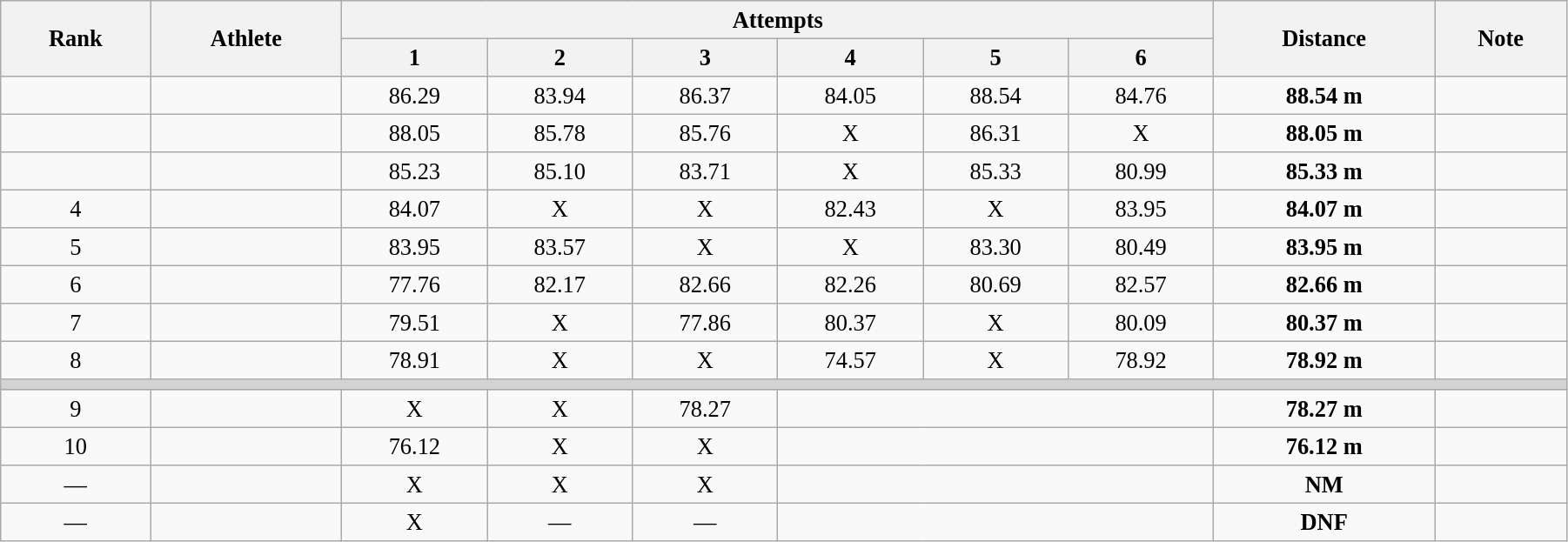<table class="wikitable" style=" text-align:center; font-size:110%;" width="95%">
<tr>
<th rowspan="2">Rank</th>
<th rowspan="2">Athlete</th>
<th colspan="6">Attempts</th>
<th rowspan="2">Distance</th>
<th rowspan="2">Note</th>
</tr>
<tr>
<th>1</th>
<th>2</th>
<th>3</th>
<th>4</th>
<th>5</th>
<th>6</th>
</tr>
<tr>
<td></td>
<td align=left></td>
<td>86.29</td>
<td>83.94</td>
<td>86.37</td>
<td>84.05</td>
<td>88.54</td>
<td>84.76</td>
<td><strong>88.54 m</strong></td>
<td></td>
</tr>
<tr>
<td></td>
<td align=left></td>
<td>88.05</td>
<td>85.78</td>
<td>85.76</td>
<td>X</td>
<td>86.31</td>
<td>X</td>
<td><strong>88.05 m</strong></td>
<td></td>
</tr>
<tr>
<td></td>
<td align=left></td>
<td>85.23</td>
<td>85.10</td>
<td>83.71</td>
<td>X</td>
<td>85.33</td>
<td>80.99</td>
<td><strong>85.33 m</strong></td>
<td></td>
</tr>
<tr>
<td>4</td>
<td align=left></td>
<td>84.07</td>
<td>X</td>
<td>X</td>
<td>82.43</td>
<td>X</td>
<td>83.95</td>
<td><strong>84.07 m</strong></td>
<td></td>
</tr>
<tr>
<td>5</td>
<td align=left></td>
<td>83.95</td>
<td>83.57</td>
<td>X</td>
<td>X</td>
<td>83.30</td>
<td>80.49</td>
<td><strong>83.95 m</strong></td>
<td></td>
</tr>
<tr>
<td>6</td>
<td align=left></td>
<td>77.76</td>
<td>82.17</td>
<td>82.66</td>
<td>82.26</td>
<td>80.69</td>
<td>82.57</td>
<td><strong>82.66 m</strong></td>
<td></td>
</tr>
<tr>
<td>7</td>
<td align=left></td>
<td>79.51</td>
<td>X</td>
<td>77.86</td>
<td>80.37</td>
<td>X</td>
<td>80.09</td>
<td><strong>80.37 m</strong></td>
<td></td>
</tr>
<tr>
<td>8</td>
<td align=left></td>
<td>78.91</td>
<td>X</td>
<td>X</td>
<td>74.57</td>
<td>X</td>
<td>78.92</td>
<td><strong>78.92 m</strong></td>
<td></td>
</tr>
<tr>
<td colspan=10 bgcolor=lightgray></td>
</tr>
<tr>
<td>9</td>
<td align=left></td>
<td>X</td>
<td>X</td>
<td>78.27</td>
<td colspan=3></td>
<td><strong>78.27 m</strong></td>
<td></td>
</tr>
<tr>
<td>10</td>
<td align=left></td>
<td>76.12</td>
<td>X</td>
<td>X</td>
<td colspan=3></td>
<td><strong>76.12 m</strong></td>
<td></td>
</tr>
<tr>
<td>—</td>
<td align=left></td>
<td>X</td>
<td>X</td>
<td>X</td>
<td colspan=3></td>
<td><strong>NM </strong></td>
<td></td>
</tr>
<tr>
<td>—</td>
<td align=left></td>
<td>X</td>
<td>—</td>
<td>—</td>
<td colspan=3></td>
<td><strong>DNF</strong></td>
<td></td>
</tr>
</table>
